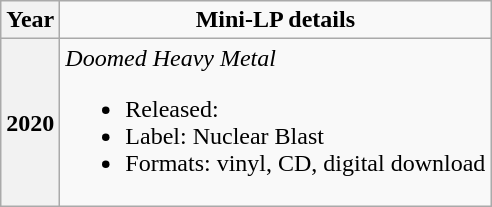<table class="wikitable plainrowheaders" style="text-align:center;">
<tr>
<th>Year</th>
<td><strong>Mini-LP details</strong></td>
</tr>
<tr>
<th scope="row">2020</th>
<td align="left"><em>Doomed Heavy Metal</em><br><ul><li>Released: </li><li>Label: Nuclear Blast</li><li>Formats: vinyl, CD, digital download</li></ul></td>
</tr>
</table>
